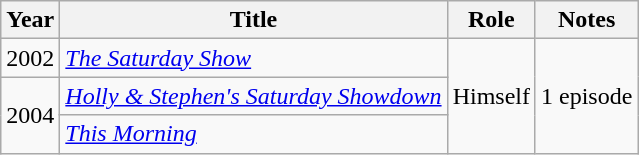<table class="wikitable">
<tr>
<th>Year</th>
<th>Title</th>
<th>Role</th>
<th>Notes</th>
</tr>
<tr>
<td>2002</td>
<td><em><a href='#'>The Saturday Show</a></em></td>
<td rowspan="3">Himself</td>
<td rowspan="3">1 episode</td>
</tr>
<tr>
<td rowspan="2">2004</td>
<td><em><a href='#'>Holly & Stephen's Saturday Showdown</a></em></td>
</tr>
<tr>
<td><em><a href='#'>This Morning</a></em></td>
</tr>
</table>
